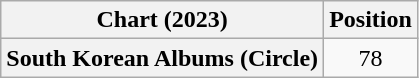<table class="wikitable plainrowheaders" style="text-align:center">
<tr>
<th scope="col">Chart (2023)</th>
<th scope="col">Position</th>
</tr>
<tr>
<th scope="row">South Korean Albums (Circle)</th>
<td>78</td>
</tr>
</table>
